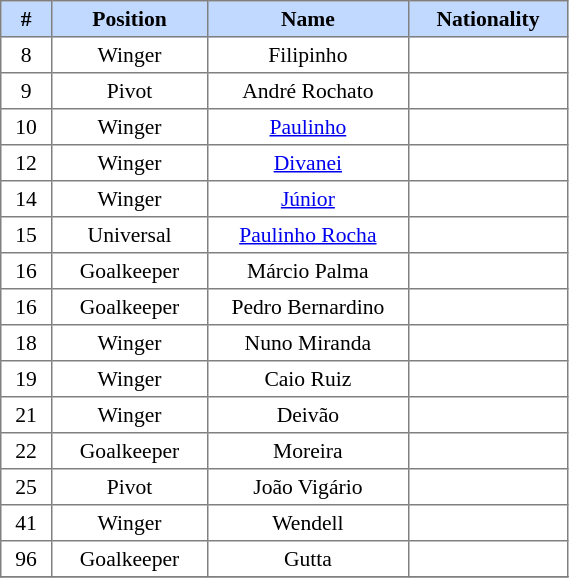<table border=1 style="border-collapse:collapse; font-size:90%;" cellpadding=3 cellspacing=0 width=30%>
<tr bgcolor=#C1D8FF>
<th width=2%>#</th>
<th width=5%>Position</th>
<th width=10%>Name</th>
<th width=5%>Nationality</th>
</tr>
<tr align=center>
<td>8</td>
<td>Winger</td>
<td>Filipinho</td>
<td></td>
</tr>
<tr align=center>
<td>9</td>
<td>Pivot</td>
<td>André Rochato</td>
<td></td>
</tr>
<tr align=center>
<td>10</td>
<td>Winger</td>
<td><a href='#'>Paulinho</a></td>
<td></td>
</tr>
<tr align=center>
<td>12</td>
<td>Winger</td>
<td><a href='#'>Divanei</a></td>
<td></td>
</tr>
<tr align=center>
<td>14</td>
<td>Winger</td>
<td><a href='#'>Júnior</a></td>
<td></td>
</tr>
<tr align=center>
<td>15</td>
<td>Universal</td>
<td><a href='#'>Paulinho Rocha</a></td>
<td></td>
</tr>
<tr align=center>
<td>16</td>
<td>Goalkeeper</td>
<td>Márcio Palma</td>
<td></td>
</tr>
<tr align=center>
<td>16</td>
<td>Goalkeeper</td>
<td>Pedro Bernardino</td>
<td></td>
</tr>
<tr align=center>
<td>18</td>
<td>Winger</td>
<td>Nuno Miranda</td>
<td></td>
</tr>
<tr align=center>
<td>19</td>
<td>Winger</td>
<td>Caio Ruiz</td>
<td></td>
</tr>
<tr align=center>
<td>21</td>
<td>Winger</td>
<td>Deivão</td>
<td></td>
</tr>
<tr align=center>
<td>22</td>
<td>Goalkeeper</td>
<td>Moreira</td>
<td></td>
</tr>
<tr align=center>
<td>25</td>
<td>Pivot</td>
<td>João Vigário</td>
<td></td>
</tr>
<tr align=center>
<td>41</td>
<td>Winger</td>
<td>Wendell</td>
<td></td>
</tr>
<tr align=center>
<td>96</td>
<td>Goalkeeper</td>
<td>Gutta</td>
<td></td>
</tr>
<tr align=center>
</tr>
</table>
